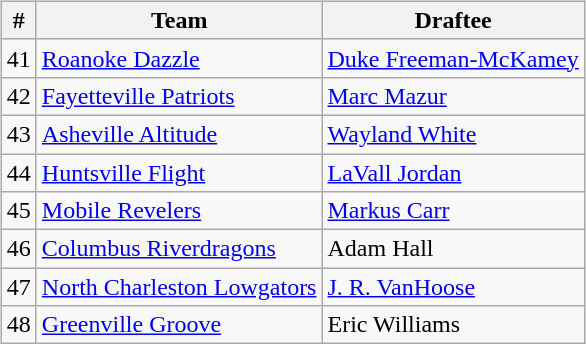<table>
<tr>
<td><br><table class="wikitable sortable" border="1">
<tr>
<th>#</th>
<th>Team</th>
<th>Draftee</th>
</tr>
<tr>
<td>41</td>
<td><a href='#'>Roanoke Dazzle</a></td>
<td><a href='#'>Duke Freeman-McKamey</a></td>
</tr>
<tr>
<td>42</td>
<td><a href='#'>Fayetteville Patriots</a></td>
<td><a href='#'>Marc Mazur</a></td>
</tr>
<tr>
<td>43</td>
<td><a href='#'>Asheville Altitude</a></td>
<td><a href='#'>Wayland White</a></td>
</tr>
<tr>
<td>44</td>
<td><a href='#'>Huntsville Flight</a></td>
<td><a href='#'>LaVall Jordan</a></td>
</tr>
<tr>
<td>45</td>
<td><a href='#'>Mobile Revelers</a></td>
<td><a href='#'>Markus Carr</a></td>
</tr>
<tr>
<td>46</td>
<td><a href='#'>Columbus Riverdragons</a></td>
<td>Adam Hall</td>
</tr>
<tr>
<td>47</td>
<td><a href='#'>North Charleston Lowgators</a></td>
<td><a href='#'>J. R. VanHoose</a></td>
</tr>
<tr>
<td>48</td>
<td><a href='#'>Greenville Groove</a></td>
<td>Eric Williams</td>
</tr>
</table>
</td>
</tr>
</table>
